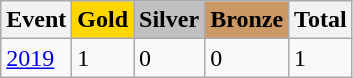<table class="wikitable">
<tr>
<th>Event</th>
<td style="background:gold; font-weight:bold;">Gold</td>
<td style="background:silver; font-weight:bold;">Silver</td>
<td style="background:#c96; font-weight:bold;">Bronze</td>
<th>Total</th>
</tr>
<tr>
<td><a href='#'>2019</a></td>
<td>1</td>
<td>0</td>
<td>0</td>
<td>1</td>
</tr>
</table>
